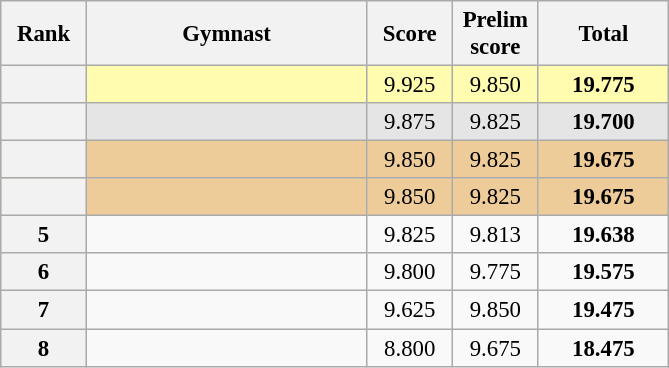<table class="wikitable sortable" style="text-align:center; font-size:95%">
<tr>
<th scope="col" style="width:50px;">Rank</th>
<th scope="col" style="width:180px;">Gymnast</th>
<th scope="col" style="width:50px;">Score</th>
<th scope="col" style="width:50px;">Prelim score</th>
<th scope="col" style="width:80px;">Total</th>
</tr>
<tr style="background:#fffcaf;">
<th scope=row style="text-align:center"></th>
<td style="text-align:left;"></td>
<td>9.925</td>
<td>9.850</td>
<td><strong>19.775</strong></td>
</tr>
<tr style="background:#e5e5e5;">
<th scope=row style="text-align:center"></th>
<td style="text-align:left;"></td>
<td>9.875</td>
<td>9.825</td>
<td><strong>19.700</strong></td>
</tr>
<tr style="background:#ec9;">
<th scope=row style="text-align:center"></th>
<td style="text-align:left;"></td>
<td>9.850</td>
<td>9.825</td>
<td><strong>19.675</strong></td>
</tr>
<tr style="background:#ec9;">
<th scope=row style="text-align:center"></th>
<td style="text-align:left;"></td>
<td>9.850</td>
<td>9.825</td>
<td><strong>19.675</strong></td>
</tr>
<tr>
<th scope=row style="text-align:center">5</th>
<td style="text-align:left;"></td>
<td>9.825</td>
<td>9.813</td>
<td><strong>19.638</strong></td>
</tr>
<tr>
<th scope=row style="text-align:center">6</th>
<td style="text-align:left;"></td>
<td>9.800</td>
<td>9.775</td>
<td><strong>19.575</strong></td>
</tr>
<tr>
<th scope=row style="text-align:center">7</th>
<td style="text-align:left;"></td>
<td>9.625</td>
<td>9.850</td>
<td><strong>19.475</strong></td>
</tr>
<tr>
<th scope=row style="text-align:center">8</th>
<td style="text-align:left;"></td>
<td>8.800</td>
<td>9.675</td>
<td><strong>18.475</strong></td>
</tr>
</table>
